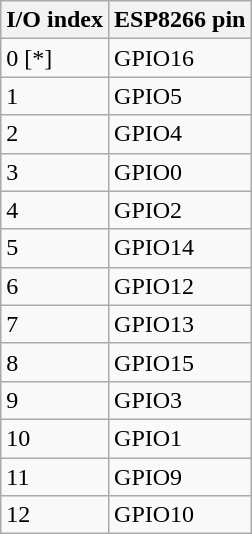<table class="wikitable">
<tr>
<th>I/O index</th>
<th>ESP8266 pin</th>
</tr>
<tr>
<td>0 [*]</td>
<td>GPIO16</td>
</tr>
<tr>
<td>1</td>
<td>GPIO5</td>
</tr>
<tr>
<td>2</td>
<td>GPIO4</td>
</tr>
<tr>
<td>3</td>
<td>GPIO0</td>
</tr>
<tr>
<td>4</td>
<td>GPIO2</td>
</tr>
<tr>
<td>5</td>
<td>GPIO14</td>
</tr>
<tr>
<td>6</td>
<td>GPIO12</td>
</tr>
<tr>
<td>7</td>
<td>GPIO13</td>
</tr>
<tr>
<td>8</td>
<td>GPIO15</td>
</tr>
<tr>
<td>9</td>
<td>GPIO3</td>
</tr>
<tr>
<td>10</td>
<td>GPIO1</td>
</tr>
<tr>
<td>11</td>
<td>GPIO9</td>
</tr>
<tr>
<td>12</td>
<td>GPIO10</td>
</tr>
</table>
